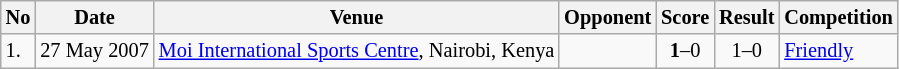<table class="wikitable" style="font-size:85%;">
<tr>
<th>No</th>
<th>Date</th>
<th>Venue</th>
<th>Opponent</th>
<th>Score</th>
<th>Result</th>
<th>Competition</th>
</tr>
<tr>
<td>1.</td>
<td>27 May 2007</td>
<td><a href='#'>Moi International Sports Centre</a>, Nairobi, Kenya</td>
<td></td>
<td align=center><strong>1</strong>–0</td>
<td align=center>1–0</td>
<td><a href='#'>Friendly</a></td>
</tr>
</table>
